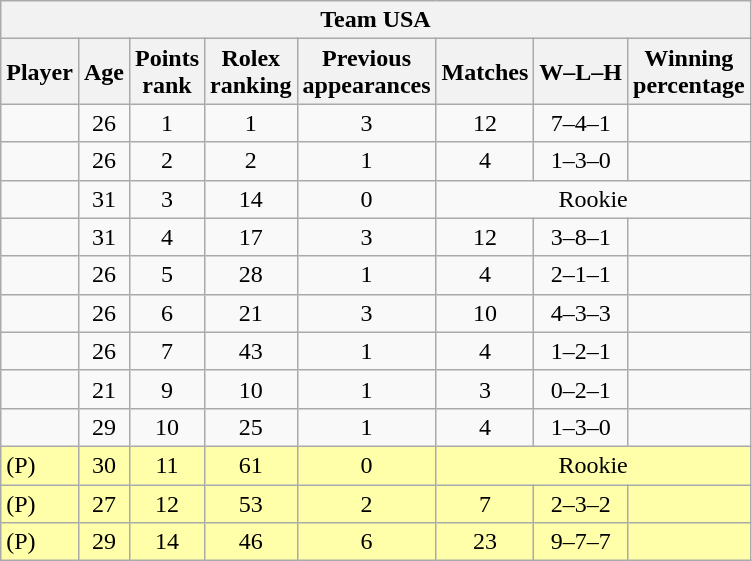<table class="wikitable sortable" style="text-align:center">
<tr>
<th colspan="8"> Team USA</th>
</tr>
<tr>
<th>Player</th>
<th>Age</th>
<th data-sort-type="number">Points<br>rank</th>
<th data-sort-type="number">Rolex<br>ranking</th>
<th data-sort-type="number">Previous<br>appearances</th>
<th data-sort-type="number">Matches</th>
<th data-sort-type="number">W–L–H</th>
<th data-sort-type="number">Winning<br>percentage</th>
</tr>
<tr>
<td align="left"></td>
<td>26</td>
<td>1</td>
<td>1</td>
<td>3</td>
<td>12</td>
<td>7–4–1</td>
<td></td>
</tr>
<tr>
<td align="left"></td>
<td>26</td>
<td>2</td>
<td>2</td>
<td>1</td>
<td>4</td>
<td>1–3–0</td>
<td></td>
</tr>
<tr>
<td align="left"></td>
<td>31</td>
<td>3</td>
<td>14</td>
<td>0</td>
<td colspan=3>Rookie</td>
</tr>
<tr>
<td align="left"></td>
<td>31</td>
<td>4</td>
<td>17</td>
<td>3</td>
<td>12</td>
<td>3–8–1</td>
<td></td>
</tr>
<tr>
<td align="left"></td>
<td>26</td>
<td>5</td>
<td>28</td>
<td>1</td>
<td>4</td>
<td>2–1–1</td>
<td></td>
</tr>
<tr>
<td align="left"></td>
<td>26</td>
<td>6</td>
<td>21</td>
<td>3</td>
<td>10</td>
<td>4–3–3</td>
<td></td>
</tr>
<tr>
<td align="left"></td>
<td>26</td>
<td>7</td>
<td>43</td>
<td>1</td>
<td>4</td>
<td>1–2–1</td>
<td></td>
</tr>
<tr>
<td align="left"></td>
<td>21</td>
<td>9</td>
<td>10</td>
<td>1</td>
<td>3</td>
<td>0–2–1</td>
<td></td>
</tr>
<tr>
<td align="left"></td>
<td>29</td>
<td>10</td>
<td>25</td>
<td>1</td>
<td>4</td>
<td>1–3–0</td>
<td></td>
</tr>
<tr style="background:#ffa;">
<td align="left"> (P)</td>
<td>30</td>
<td>11</td>
<td>61</td>
<td>0</td>
<td colspan=3>Rookie</td>
</tr>
<tr style="background:#ffa;">
<td align="left"> (P)</td>
<td>27</td>
<td>12</td>
<td>53</td>
<td>2</td>
<td>7</td>
<td>2–3–2</td>
<td></td>
</tr>
<tr style="background:#ffa;">
<td align="left"> (P)</td>
<td>29</td>
<td>14</td>
<td>46</td>
<td>6</td>
<td>23</td>
<td>9–7–7</td>
<td></td>
</tr>
</table>
